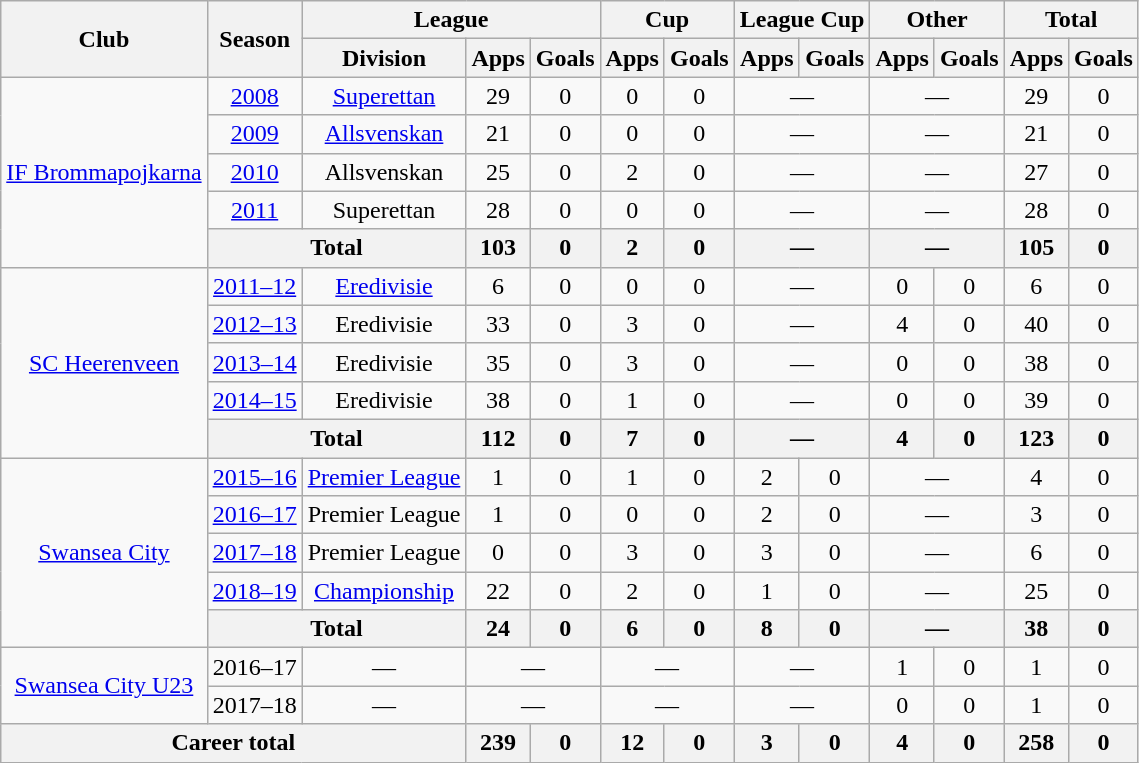<table class="wikitable" style="text-align: center;">
<tr>
<th rowspan=2>Club</th>
<th rowspan=2>Season</th>
<th colspan=3>League</th>
<th colspan=2>Cup</th>
<th colspan=2>League Cup</th>
<th colspan=2>Other</th>
<th colspan=2>Total</th>
</tr>
<tr>
<th>Division</th>
<th>Apps</th>
<th>Goals</th>
<th>Apps</th>
<th>Goals</th>
<th>Apps</th>
<th>Goals</th>
<th>Apps</th>
<th>Goals</th>
<th>Apps</th>
<th>Goals</th>
</tr>
<tr>
<td rowspan=5><a href='#'>IF Brommapojkarna</a></td>
<td><a href='#'>2008</a></td>
<td><a href='#'>Superettan</a></td>
<td>29</td>
<td>0</td>
<td>0</td>
<td>0</td>
<td colspan=2>—</td>
<td colspan=2>—</td>
<td>29</td>
<td>0</td>
</tr>
<tr>
<td><a href='#'>2009</a></td>
<td><a href='#'>Allsvenskan</a></td>
<td>21</td>
<td>0</td>
<td>0</td>
<td>0</td>
<td colspan=2>—</td>
<td colspan=2>—</td>
<td>21</td>
<td>0</td>
</tr>
<tr>
<td><a href='#'>2010</a></td>
<td>Allsvenskan</td>
<td>25</td>
<td>0</td>
<td>2</td>
<td>0</td>
<td colspan=2>—</td>
<td colspan=2>—</td>
<td>27</td>
<td>0</td>
</tr>
<tr>
<td><a href='#'>2011</a></td>
<td>Superettan</td>
<td>28</td>
<td>0</td>
<td>0</td>
<td>0</td>
<td colspan=2>—</td>
<td colspan=2>—</td>
<td>28</td>
<td>0</td>
</tr>
<tr>
<th colspan=2>Total</th>
<th>103</th>
<th>0</th>
<th>2</th>
<th>0</th>
<th colspan=2>—</th>
<th colspan=2>—</th>
<th>105</th>
<th>0</th>
</tr>
<tr>
<td rowspan=5><a href='#'>SC Heerenveen</a></td>
<td><a href='#'>2011–12</a></td>
<td><a href='#'>Eredivisie</a></td>
<td>6</td>
<td>0</td>
<td>0</td>
<td>0</td>
<td colspan=2>—</td>
<td>0</td>
<td>0</td>
<td>6</td>
<td>0</td>
</tr>
<tr>
<td><a href='#'>2012–13</a></td>
<td>Eredivisie</td>
<td>33</td>
<td>0</td>
<td>3</td>
<td>0</td>
<td colspan=2>—</td>
<td>4</td>
<td>0</td>
<td>40</td>
<td>0</td>
</tr>
<tr>
<td><a href='#'>2013–14</a></td>
<td>Eredivisie</td>
<td>35</td>
<td>0</td>
<td>3</td>
<td>0</td>
<td colspan=2>—</td>
<td>0</td>
<td>0</td>
<td>38</td>
<td>0</td>
</tr>
<tr>
<td><a href='#'>2014–15</a></td>
<td>Eredivisie</td>
<td>38</td>
<td>0</td>
<td>1</td>
<td>0</td>
<td colspan=2>—</td>
<td>0</td>
<td>0</td>
<td>39</td>
<td>0</td>
</tr>
<tr>
<th colspan=2>Total</th>
<th>112</th>
<th>0</th>
<th>7</th>
<th>0</th>
<th colspan=2>—</th>
<th>4</th>
<th>0</th>
<th>123</th>
<th>0</th>
</tr>
<tr>
<td rowspan=5><a href='#'>Swansea City</a></td>
<td><a href='#'>2015–16</a></td>
<td><a href='#'>Premier League</a></td>
<td>1</td>
<td>0</td>
<td>1</td>
<td>0</td>
<td>2</td>
<td>0</td>
<td colspan=2>—</td>
<td>4</td>
<td>0</td>
</tr>
<tr>
<td><a href='#'>2016–17</a></td>
<td>Premier League</td>
<td>1</td>
<td>0</td>
<td>0</td>
<td>0</td>
<td>2</td>
<td>0</td>
<td colspan=2>—</td>
<td>3</td>
<td>0</td>
</tr>
<tr>
<td><a href='#'>2017–18</a></td>
<td>Premier League</td>
<td>0</td>
<td>0</td>
<td>3</td>
<td>0</td>
<td>3</td>
<td>0</td>
<td colspan=2>—</td>
<td>6</td>
<td>0</td>
</tr>
<tr>
<td><a href='#'>2018–19</a></td>
<td><a href='#'>Championship</a></td>
<td>22</td>
<td>0</td>
<td>2</td>
<td>0</td>
<td>1</td>
<td>0</td>
<td colspan=2>—</td>
<td>25</td>
<td>0</td>
</tr>
<tr>
<th colspan=2>Total</th>
<th>24</th>
<th>0</th>
<th>6</th>
<th>0</th>
<th>8</th>
<th>0</th>
<th colspan=2>—</th>
<th>38</th>
<th>0</th>
</tr>
<tr>
<td rowspan=2><a href='#'>Swansea City U23</a></td>
<td>2016–17</td>
<td>—</td>
<td colspan=2>—</td>
<td colspan=2>—</td>
<td colspan=2>—</td>
<td>1</td>
<td>0</td>
<td>1</td>
<td>0</td>
</tr>
<tr>
<td>2017–18</td>
<td>—</td>
<td colspan=2>—</td>
<td colspan=2>—</td>
<td colspan=2>—</td>
<td>0</td>
<td>0</td>
<td>1</td>
<td>0</td>
</tr>
<tr>
<th colspan=3>Career total</th>
<th>239</th>
<th>0</th>
<th>12</th>
<th>0</th>
<th>3</th>
<th>0</th>
<th>4</th>
<th>0</th>
<th>258</th>
<th>0</th>
</tr>
</table>
